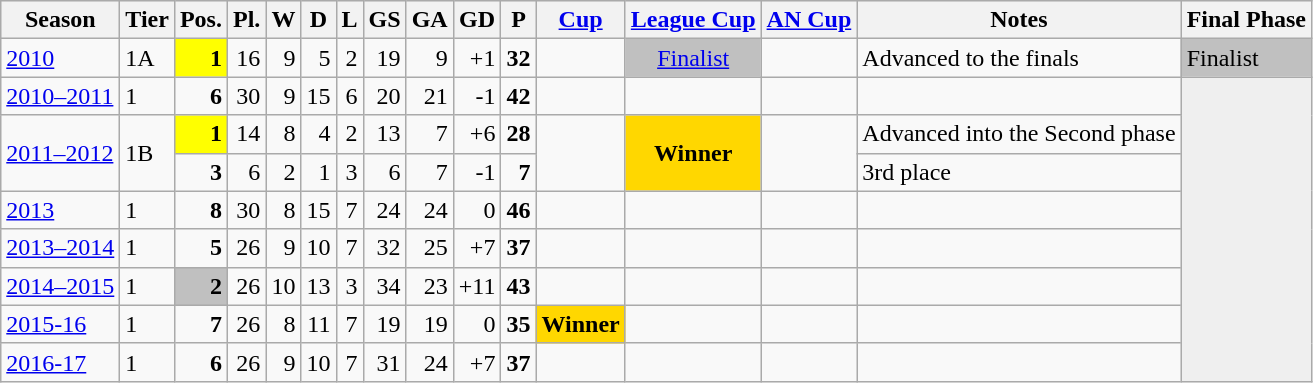<table class="wikitable">
<tr style="background:#efefef;">
<th>Season</th>
<th>Tier</th>
<th>Pos.</th>
<th>Pl.</th>
<th>W</th>
<th>D</th>
<th>L</th>
<th>GS</th>
<th>GA</th>
<th>GD</th>
<th>P</th>
<th><a href='#'>Cup</a></th>
<th><a href='#'>League Cup</a></th>
<th><a href='#'>AN Cup</a></th>
<th>Notes</th>
<th>Final Phase</th>
</tr>
<tr>
<td><a href='#'>2010</a></td>
<td>1A</td>
<td align=right bgcolor=yellow><strong>1</strong></td>
<td align=right>16</td>
<td align=right>9</td>
<td align=right>5</td>
<td align=right>2</td>
<td align=right>19</td>
<td align=right>9</td>
<td align=right>+1</td>
<td align=right><strong>32</strong></td>
<td></td>
<td bgcolor=silver align=center><a href='#'>Finalist</a></td>
<td></td>
<td>Advanced to the finals</td>
<td bgcolor=silver>Finalist</td>
</tr>
<tr>
<td><a href='#'>2010–2011</a></td>
<td>1</td>
<td align=right><strong>6</strong></td>
<td align=right>30</td>
<td align=right>9</td>
<td align=right>15</td>
<td align=right>6</td>
<td align=right>20</td>
<td align=right>21</td>
<td align=right>-1</td>
<td align=right><strong>42</strong></td>
<td></td>
<td></td>
<td></td>
<td></td>
<td rowspan=8 bgcolor=#EFEFEF></td>
</tr>
<tr>
<td rowspan=2><a href='#'>2011–2012</a></td>
<td rowspan=2>1B</td>
<td align=right bgcolor=yellow><strong>1</strong></td>
<td align=right>14</td>
<td align=right>8</td>
<td align=right>4</td>
<td align=right>2</td>
<td align=right>13</td>
<td align=right>7</td>
<td align=right>+6</td>
<td align=right><strong>28</strong></td>
<td rowspan=2></td>
<td rowspan=2 align=center bgcolor=gold><strong>Winner</strong></td>
<td rowspan=2></td>
<td>Advanced into the Second phase</td>
</tr>
<tr>
<td align=right><strong>3</strong></td>
<td align=right>6</td>
<td align=right>2</td>
<td align=right>1</td>
<td align=right>3</td>
<td align=right>6</td>
<td align=right>7</td>
<td align=right>-1</td>
<td align=right><strong>7</strong></td>
<td>3rd place</td>
</tr>
<tr>
<td><a href='#'>2013</a></td>
<td>1</td>
<td align=right><strong>8</strong></td>
<td align=right>30</td>
<td align=right>8</td>
<td align=right>15</td>
<td align=right>7</td>
<td align=right>24</td>
<td align=right>24</td>
<td align=right>0</td>
<td align=right><strong>46</strong></td>
<td></td>
<td></td>
<td></td>
<td></td>
</tr>
<tr>
<td><a href='#'>2013–2014</a></td>
<td>1</td>
<td align=right><strong>5</strong></td>
<td align=right>26</td>
<td align=right>9</td>
<td align=right>10</td>
<td align=right>7</td>
<td align=right>32</td>
<td align=right>25</td>
<td align=right>+7</td>
<td align=right><strong>37</strong></td>
<td></td>
<td></td>
<td></td>
<td></td>
</tr>
<tr>
<td><a href='#'>2014–2015</a></td>
<td>1</td>
<td align=right bgcolor=silver><strong>2</strong></td>
<td align=right>26</td>
<td align=right>10</td>
<td align=right>13</td>
<td align=right>3</td>
<td align=right>34</td>
<td align=right>23</td>
<td align=right>+11</td>
<td align=right><strong>43</strong></td>
<td></td>
<td></td>
<td></td>
<td></td>
</tr>
<tr>
<td><a href='#'>2015-16</a></td>
<td>1</td>
<td align=right><strong>7</strong></td>
<td align=right>26</td>
<td align=right>8</td>
<td align=right>11</td>
<td align=right>7</td>
<td align=right>19</td>
<td align=right>19</td>
<td align=right>0</td>
<td align=right><strong>35</strong></td>
<td bgcolor=gold><strong>Winner</strong></td>
<td></td>
<td></td>
<td></td>
</tr>
<tr>
<td><a href='#'>2016-17</a></td>
<td>1</td>
<td align=right><strong>6</strong></td>
<td align=right>26</td>
<td align=right>9</td>
<td align=right>10</td>
<td align=right>7</td>
<td align=right>31</td>
<td align=right>24</td>
<td align=right>+7</td>
<td align=right><strong>37</strong></td>
<td></td>
<td></td>
<td></td>
<td></td>
</tr>
</table>
